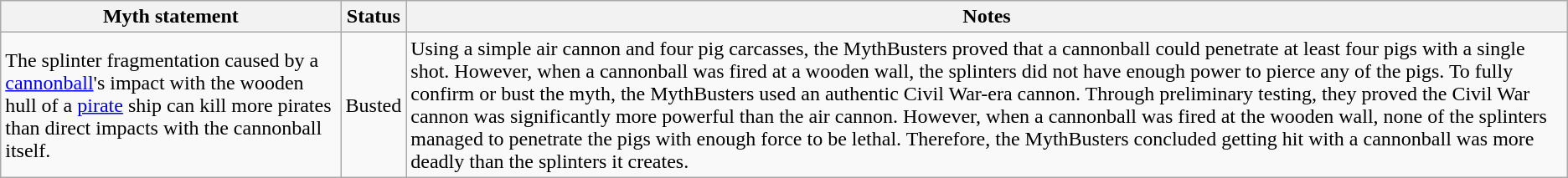<table class="wikitable plainrowheaders">
<tr>
<th>Myth statement</th>
<th>Status</th>
<th>Notes</th>
</tr>
<tr>
<td>The splinter fragmentation caused by a <a href='#'>cannonball</a>'s impact with the wooden hull of a <a href='#'>pirate</a> ship can kill more pirates than direct impacts with the cannonball itself.</td>
<td><span> Busted</span></td>
<td>Using a simple air cannon and four pig carcasses, the MythBusters proved that a cannonball could penetrate at least four pigs with a single shot. However, when a cannonball was fired at a wooden wall, the splinters did not have enough power to pierce any of the pigs. To fully confirm or bust the myth, the MythBusters used an authentic Civil War-era cannon. Through preliminary testing, they proved the Civil War cannon was significantly more powerful than the air cannon. However, when a cannonball was fired at the wooden wall, none of the splinters managed to penetrate the pigs with enough force to be lethal. Therefore, the MythBusters concluded getting hit with a cannonball was more deadly than the splinters it creates.</td>
</tr>
</table>
